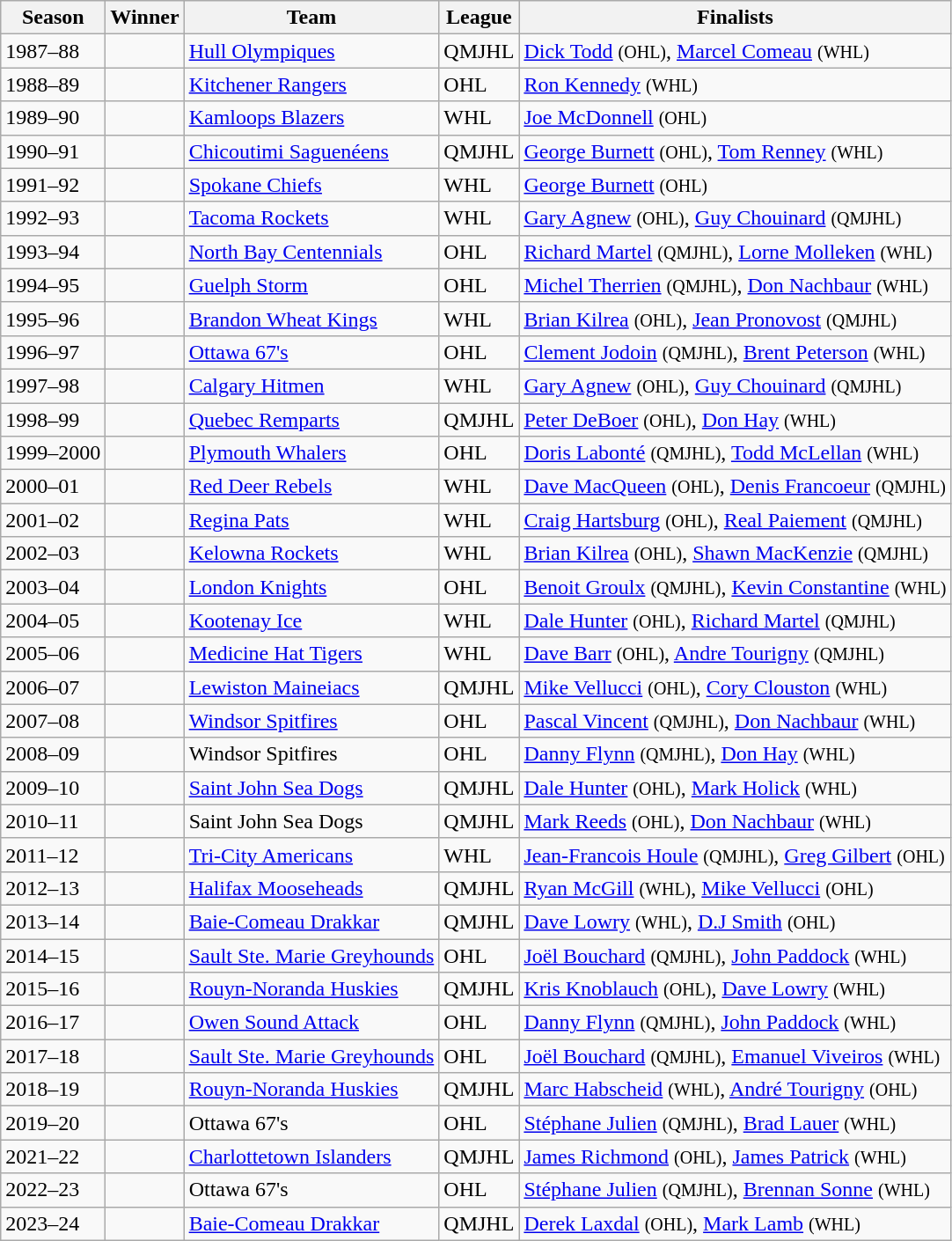<table class="wikitable sortable">
<tr>
<th>Season</th>
<th>Winner</th>
<th>Team</th>
<th>League</th>
<th class=unsortable>Finalists</th>
</tr>
<tr>
<td>1987–88</td>
<td></td>
<td><a href='#'>Hull Olympiques</a></td>
<td>QMJHL</td>
<td><a href='#'>Dick Todd</a>  <small>(OHL)</small>, <a href='#'>Marcel Comeau</a> <small>(WHL)</small></td>
</tr>
<tr>
<td>1988–89</td>
<td></td>
<td><a href='#'>Kitchener Rangers</a></td>
<td>OHL</td>
<td><a href='#'>Ron Kennedy</a> <small>(WHL)</small></td>
</tr>
<tr>
<td>1989–90</td>
<td></td>
<td><a href='#'>Kamloops Blazers</a></td>
<td>WHL</td>
<td><a href='#'>Joe McDonnell</a>  <small>(OHL)</small></td>
</tr>
<tr>
<td>1990–91</td>
<td></td>
<td><a href='#'>Chicoutimi Saguenéens</a></td>
<td>QMJHL</td>
<td><a href='#'>George Burnett</a>  <small>(OHL)</small>, <a href='#'>Tom Renney</a> <small>(WHL)</small></td>
</tr>
<tr>
<td>1991–92</td>
<td></td>
<td><a href='#'>Spokane Chiefs</a></td>
<td>WHL</td>
<td><a href='#'>George Burnett</a>  <small>(OHL)</small></td>
</tr>
<tr>
<td>1992–93</td>
<td></td>
<td><a href='#'>Tacoma Rockets</a></td>
<td>WHL</td>
<td><a href='#'>Gary Agnew</a>  <small>(OHL)</small>, <a href='#'>Guy Chouinard</a> <small>(QMJHL)</small></td>
</tr>
<tr>
<td>1993–94</td>
<td></td>
<td><a href='#'>North Bay Centennials</a></td>
<td>OHL</td>
<td><a href='#'>Richard Martel</a> <small>(QMJHL)</small>, <a href='#'>Lorne Molleken</a> <small>(WHL)</small></td>
</tr>
<tr>
<td>1994–95</td>
<td></td>
<td><a href='#'>Guelph Storm</a></td>
<td>OHL</td>
<td><a href='#'>Michel Therrien</a>  <small>(QMJHL)</small>, <a href='#'>Don Nachbaur</a> <small>(WHL)</small></td>
</tr>
<tr>
<td>1995–96</td>
<td></td>
<td><a href='#'>Brandon Wheat Kings</a></td>
<td>WHL</td>
<td><a href='#'>Brian Kilrea</a> <small>(OHL)</small>, <a href='#'>Jean Pronovost</a> <small>(QMJHL)</small></td>
</tr>
<tr>
<td>1996–97</td>
<td></td>
<td><a href='#'>Ottawa 67's</a></td>
<td>OHL</td>
<td><a href='#'>Clement Jodoin</a>  <small>(QMJHL)</small>, <a href='#'>Brent Peterson</a> <small>(WHL)</small></td>
</tr>
<tr>
<td>1997–98</td>
<td></td>
<td><a href='#'>Calgary Hitmen</a></td>
<td>WHL</td>
<td><a href='#'>Gary Agnew</a>  <small>(OHL)</small>, <a href='#'>Guy Chouinard</a> <small>(QMJHL)</small></td>
</tr>
<tr>
<td>1998–99</td>
<td></td>
<td><a href='#'>Quebec Remparts</a></td>
<td>QMJHL</td>
<td><a href='#'>Peter DeBoer</a> <small>(OHL)</small>, <a href='#'>Don Hay</a> <small>(WHL)</small></td>
</tr>
<tr>
<td>1999–2000</td>
<td></td>
<td><a href='#'>Plymouth Whalers</a></td>
<td>OHL</td>
<td><a href='#'>Doris Labonté</a> <small>(QMJHL)</small>, <a href='#'>Todd McLellan</a> <small>(WHL)</small></td>
</tr>
<tr>
<td>2000–01</td>
<td></td>
<td><a href='#'>Red Deer Rebels</a></td>
<td>WHL</td>
<td><a href='#'>Dave MacQueen</a>  <small>(OHL)</small>, <a href='#'>Denis Francoeur</a> <small>(QMJHL)</small></td>
</tr>
<tr>
<td>2001–02</td>
<td></td>
<td><a href='#'>Regina Pats</a></td>
<td>WHL</td>
<td><a href='#'>Craig Hartsburg</a>  <small>(OHL)</small>, <a href='#'>Real Paiement</a> <small>(QMJHL)</small></td>
</tr>
<tr>
<td>2002–03</td>
<td></td>
<td><a href='#'>Kelowna Rockets</a></td>
<td>WHL</td>
<td><a href='#'>Brian Kilrea</a>  <small>(OHL)</small>, <a href='#'>Shawn MacKenzie</a> <small>(QMJHL)</small></td>
</tr>
<tr>
<td>2003–04</td>
<td></td>
<td><a href='#'>London Knights</a></td>
<td>OHL</td>
<td><a href='#'>Benoit Groulx</a>   <small>(QMJHL)</small>, <a href='#'>Kevin Constantine</a> <small>(WHL)</small></td>
</tr>
<tr>
<td>2004–05</td>
<td></td>
<td><a href='#'>Kootenay Ice</a></td>
<td>WHL</td>
<td><a href='#'>Dale Hunter</a>  <small>(OHL)</small>, <a href='#'>Richard Martel</a> <small>(QMJHL)</small></td>
</tr>
<tr>
<td>2005–06</td>
<td></td>
<td><a href='#'>Medicine Hat Tigers</a></td>
<td>WHL</td>
<td><a href='#'>Dave Barr</a> <small>(OHL)</small>, <a href='#'>Andre Tourigny</a> <small>(QMJHL)</small></td>
</tr>
<tr>
<td>2006–07</td>
<td></td>
<td><a href='#'>Lewiston Maineiacs</a></td>
<td>QMJHL</td>
<td><a href='#'>Mike Vellucci</a>  <small>(OHL)</small>, <a href='#'>Cory Clouston</a> <small>(WHL)</small></td>
</tr>
<tr>
<td>2007–08</td>
<td></td>
<td><a href='#'>Windsor Spitfires</a></td>
<td>OHL</td>
<td><a href='#'>Pascal Vincent</a> <small>(QMJHL)</small>, <a href='#'>Don Nachbaur</a> <small>(WHL)</small></td>
</tr>
<tr>
<td>2008–09</td>
<td></td>
<td>Windsor Spitfires</td>
<td>OHL</td>
<td><a href='#'>Danny Flynn</a>  <small>(QMJHL)</small>, <a href='#'>Don Hay</a> <small>(WHL)</small></td>
</tr>
<tr>
<td>2009–10</td>
<td></td>
<td><a href='#'>Saint John Sea Dogs</a></td>
<td>QMJHL</td>
<td><a href='#'>Dale Hunter</a> <small>(OHL)</small>, <a href='#'>Mark Holick</a> <small>(WHL)</small></td>
</tr>
<tr>
<td>2010–11</td>
<td></td>
<td>Saint John Sea Dogs</td>
<td>QMJHL</td>
<td><a href='#'>Mark Reeds</a> <small>(OHL)</small>, <a href='#'>Don Nachbaur</a> <small>(WHL)</small></td>
</tr>
<tr>
<td>2011–12</td>
<td></td>
<td><a href='#'>Tri-City Americans</a></td>
<td>WHL</td>
<td><a href='#'>Jean-Francois Houle</a> <small>(QMJHL)</small>, <a href='#'>Greg Gilbert</a> <small>(OHL)</small></td>
</tr>
<tr>
<td>2012–13</td>
<td></td>
<td><a href='#'>Halifax Mooseheads</a></td>
<td>QMJHL</td>
<td><a href='#'>Ryan McGill</a> <small>(WHL)</small>, <a href='#'>Mike Vellucci</a> <small>(OHL)</small></td>
</tr>
<tr>
<td>2013–14</td>
<td></td>
<td><a href='#'>Baie-Comeau Drakkar</a></td>
<td>QMJHL</td>
<td><a href='#'>Dave Lowry</a> <small>(WHL)</small>, <a href='#'>D.J Smith</a> <small>(OHL)</small></td>
</tr>
<tr>
<td>2014–15</td>
<td></td>
<td><a href='#'>Sault Ste. Marie Greyhounds</a></td>
<td>OHL</td>
<td><a href='#'>Joël Bouchard</a> <small>(QMJHL)</small>, <a href='#'>John Paddock</a> <small>(WHL)</small></td>
</tr>
<tr>
<td>2015–16</td>
<td></td>
<td><a href='#'>Rouyn-Noranda Huskies</a></td>
<td>QMJHL</td>
<td><a href='#'>Kris Knoblauch</a> <small>(OHL)</small>, <a href='#'>Dave Lowry</a> <small>(WHL)</small></td>
</tr>
<tr>
<td>2016–17</td>
<td></td>
<td><a href='#'>Owen Sound Attack</a></td>
<td>OHL</td>
<td><a href='#'>Danny Flynn</a> <small>(QMJHL)</small>, <a href='#'>John Paddock</a> <small>(WHL)</small></td>
</tr>
<tr>
<td>2017–18</td>
<td></td>
<td><a href='#'>Sault Ste. Marie Greyhounds</a></td>
<td>OHL</td>
<td><a href='#'>Joël Bouchard</a> <small>(QMJHL)</small>, <a href='#'>Emanuel Viveiros</a> <small>(WHL)</small></td>
</tr>
<tr>
<td>2018–19</td>
<td></td>
<td><a href='#'>Rouyn-Noranda Huskies</a></td>
<td>QMJHL</td>
<td><a href='#'>Marc Habscheid</a> <small>(WHL)</small>, <a href='#'>André Tourigny</a> <small>(OHL)</small></td>
</tr>
<tr>
<td>2019–20</td>
<td></td>
<td>Ottawa 67's</td>
<td>OHL</td>
<td><a href='#'>Stéphane Julien</a> <small>(QMJHL)</small>, <a href='#'>Brad Lauer</a> <small>(WHL)</small></td>
</tr>
<tr>
<td>2021–22</td>
<td></td>
<td><a href='#'>Charlottetown Islanders</a></td>
<td>QMJHL</td>
<td><a href='#'>James Richmond</a> <small>(OHL)</small>, <a href='#'>James Patrick</a> <small>(WHL)</small></td>
</tr>
<tr>
<td>2022–23</td>
<td></td>
<td>Ottawa 67's</td>
<td>OHL</td>
<td><a href='#'>Stéphane Julien</a> <small>(QMJHL)</small>, <a href='#'>Brennan Sonne</a> <small>(WHL)</small></td>
</tr>
<tr>
<td>2023–24</td>
<td></td>
<td><a href='#'>Baie-Comeau Drakkar</a></td>
<td>QMJHL</td>
<td><a href='#'>Derek Laxdal</a> <small>(OHL)</small>, <a href='#'>Mark Lamb</a> <small>(WHL)</small></td>
</tr>
</table>
